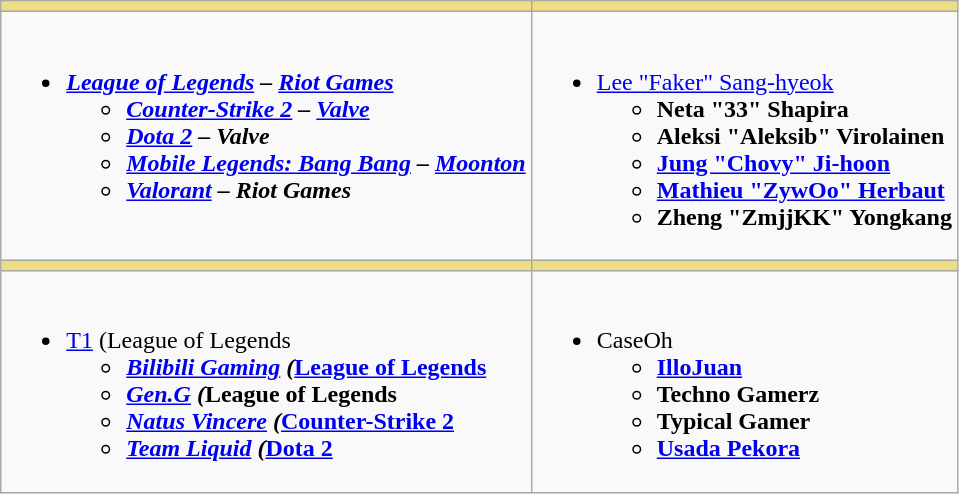<table class=wikitable>
<tr>
<th style="background:#eedd82"></th>
<th style="background:#eedd82"></th>
</tr>
<tr>
<td valign="top"><br><ul><li><strong><em><a href='#'>League of Legends</a><em> – <a href='#'>Riot Games</a><strong><ul><li></em><a href='#'>Counter-Strike 2</a><em> – <a href='#'>Valve</a></li><li></em><a href='#'>Dota 2</a><em> – Valve</li><li></em><a href='#'>Mobile Legends: Bang Bang</a><em> – <a href='#'>Moonton</a></li><li></em><a href='#'>Valorant</a><em> – Riot Games</li></ul></li></ul></td>
<td valign="top"><br><ul><li></strong><a href='#'>Lee "Faker" Sang-hyeok</a><strong><ul><li>Neta "33" Shapira</li><li>Aleksi "Aleksib" Virolainen</li><li><a href='#'>Jung "Chovy" Ji-hoon</a></li><li><a href='#'>Mathieu "ZywOo" Herbaut</a></li><li>Zheng "ZmjjKK" Yongkang</li></ul></li></ul></td>
</tr>
<tr>
<th style="background:#eedd82"></th>
<th style="background:#eedd82"></th>
</tr>
<tr>
<td valign="top"><br><ul><li></strong><a href='#'>T1</a> (</em>League of Legends<em><strong><ul><li><a href='#'>Bilibili Gaming</a> (</em><a href='#'>League of Legends</a><em></li><li><a href='#'>Gen.G</a> (</em>League of Legends<em></li><li><a href='#'>Natus Vincere</a> (</em><a href='#'>Counter-Strike 2</a><em></li><li><a href='#'>Team Liquid</a> (</em><a href='#'>Dota 2</a><em></li></ul></li></ul></td>
<td valign="top"><br><ul><li></strong>CaseOh<strong><ul><li><a href='#'>IlloJuan</a></li><li>Techno Gamerz</li><li>Typical Gamer</li><li><a href='#'>Usada Pekora</a></li></ul></li></ul></td>
</tr>
</table>
